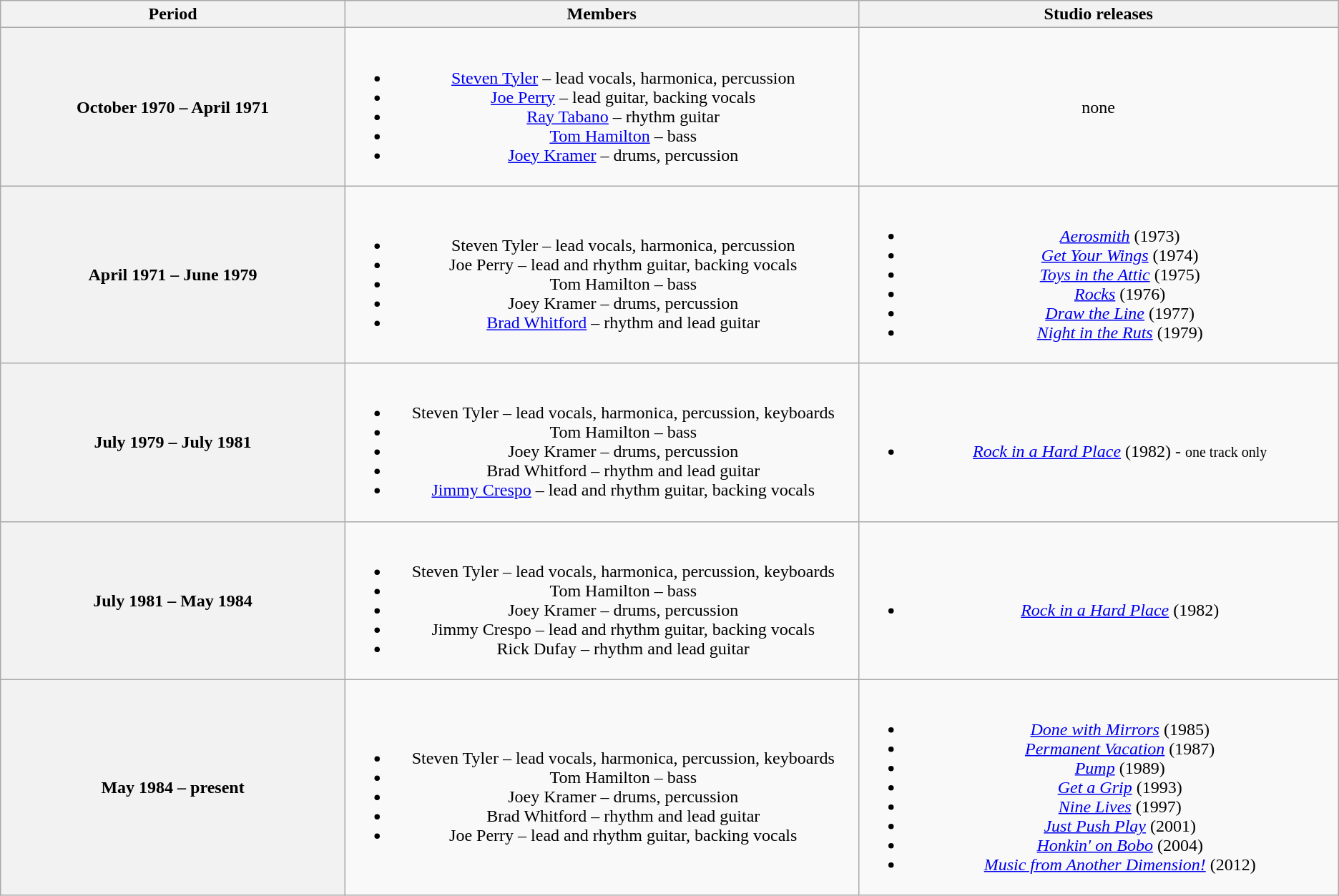<table class="wikitable plainrowheaders" style="text-align:center;">
<tr>
<th scope="col" style="width:20em;">Period</th>
<th scope="col" style="width:30em;">Members</th>
<th scope="col" style="width:28em;">Studio releases</th>
</tr>
<tr>
<th>October 1970 – April 1971</th>
<td><br><ul><li><a href='#'>Steven Tyler</a> – lead vocals, harmonica, percussion</li><li><a href='#'>Joe Perry</a> – lead guitar, backing vocals</li><li><a href='#'>Ray Tabano</a> – rhythm guitar</li><li><a href='#'>Tom Hamilton</a> – bass</li><li><a href='#'>Joey Kramer</a> – drums, percussion</li></ul></td>
<td>none</td>
</tr>
<tr>
<th>April 1971 – June 1979</th>
<td><br><ul><li>Steven Tyler – lead vocals, harmonica, percussion</li><li>Joe Perry – lead and rhythm guitar, backing vocals</li><li>Tom Hamilton – bass</li><li>Joey Kramer – drums, percussion</li><li><a href='#'>Brad Whitford</a> – rhythm and lead guitar</li></ul></td>
<td><br><ul><li><em><a href='#'>Aerosmith</a></em> (1973)</li><li><em><a href='#'>Get Your Wings</a></em> (1974)</li><li><em><a href='#'>Toys in the Attic</a></em> (1975)</li><li><em><a href='#'>Rocks</a></em> (1976)</li><li><em><a href='#'>Draw the Line</a></em> (1977)</li><li><em><a href='#'>Night in the Ruts</a></em> (1979)</li></ul></td>
</tr>
<tr>
<th>July 1979 – July 1981</th>
<td><br><ul><li>Steven Tyler – lead vocals, harmonica, percussion, keyboards</li><li>Tom Hamilton – bass</li><li>Joey Kramer – drums, percussion</li><li>Brad Whitford – rhythm and lead guitar</li><li><a href='#'>Jimmy Crespo</a> – lead and rhythm guitar, backing vocals</li></ul></td>
<td><br><ul><li><em><a href='#'>Rock in a Hard Place</a></em> (1982) - <small>one track only</small></li></ul></td>
</tr>
<tr>
<th>July 1981 – May 1984</th>
<td><br><ul><li>Steven Tyler – lead vocals, harmonica, percussion, keyboards</li><li>Tom Hamilton – bass</li><li>Joey Kramer – drums, percussion</li><li>Jimmy Crespo – lead and rhythm guitar, backing vocals</li><li>Rick Dufay – rhythm and lead guitar</li></ul></td>
<td><br><ul><li><em><a href='#'>Rock in a Hard Place</a></em> (1982)</li></ul></td>
</tr>
<tr>
<th>May 1984 – present</th>
<td><br><ul><li>Steven Tyler – lead vocals, harmonica, percussion, keyboards</li><li>Tom Hamilton – bass</li><li>Joey Kramer – drums, percussion</li><li>Brad Whitford – rhythm and lead guitar</li><li>Joe Perry – lead and rhythm guitar, backing vocals</li></ul></td>
<td><br><ul><li><em><a href='#'>Done with Mirrors</a></em> (1985)</li><li><em><a href='#'>Permanent Vacation</a></em> (1987)</li><li><em><a href='#'>Pump</a></em> (1989)</li><li><em><a href='#'>Get a Grip</a></em> (1993)</li><li><em><a href='#'>Nine Lives</a></em> (1997)</li><li><em><a href='#'>Just Push Play</a></em> (2001)</li><li><em><a href='#'>Honkin' on Bobo</a></em> (2004)</li><li><em><a href='#'>Music from Another Dimension!</a></em> (2012)</li></ul></td>
</tr>
</table>
